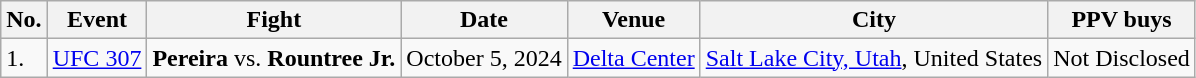<table class="wikitable">
<tr>
<th>No.</th>
<th>Event</th>
<th>Fight</th>
<th>Date</th>
<th>Venue</th>
<th>City</th>
<th>PPV buys</th>
</tr>
<tr>
<td>1.</td>
<td><a href='#'>UFC 307</a></td>
<td><strong>Pereira</strong> vs. <strong>Rountree Jr.</strong></td>
<td>October 5, 2024</td>
<td><a href='#'>Delta Center</a></td>
<td><a href='#'>Salt Lake City, Utah</a>, United States</td>
<td>Not Disclosed</td>
</tr>
</table>
